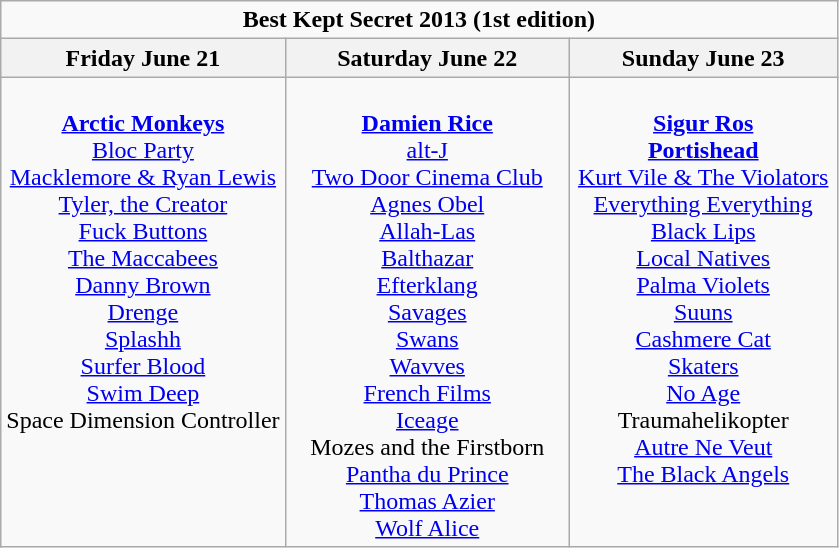<table class="wikitable">
<tr>
<td colspan="3" align="center"><strong>Best Kept Secret 2013 (1st edition)</strong></td>
</tr>
<tr>
<th>Friday June 21</th>
<th>Saturday June 22</th>
<th>Sunday June 23</th>
</tr>
<tr>
<td valign="top" align="center" width=34%><br><strong><a href='#'>Arctic Monkeys</a></strong>
<br><a href='#'>Bloc Party</a>
<br><a href='#'>Macklemore & Ryan Lewis</a>
<br><a href='#'>Tyler, the Creator</a>
<br><a href='#'>Fuck Buttons</a>
<br><a href='#'>The Maccabees</a>
<br><a href='#'>Danny Brown</a>
<br><a href='#'>Drenge</a>
<br><a href='#'>Splashh</a>
<br><a href='#'>Surfer Blood</a>
<br><a href='#'>Swim Deep</a>
<br>Space Dimension Controller</td>
<td valign="top" align="center" width=34%><br><strong><a href='#'>Damien Rice</a></strong>
<br><a href='#'>alt-J</a>
<br><a href='#'>Two Door Cinema Club</a>
<br><a href='#'>Agnes Obel</a>
<br><a href='#'>Allah-Las</a>
<br><a href='#'>Balthazar</a>
<br><a href='#'>Efterklang</a>
<br><a href='#'>Savages</a>
<br><a href='#'>Swans</a>
<br><a href='#'>Wavves</a>
<br><a href='#'>French Films</a>
<br><a href='#'>Iceage</a>
<br>Mozes and the Firstborn
<br><a href='#'>Pantha du Prince</a>
<br><a href='#'>Thomas Azier</a>
<br><a href='#'>Wolf Alice</a></td>
<td valign="top" align="center" width=32%><br><strong><a href='#'>Sigur Ros</a></strong>
<br><strong><a href='#'>Portishead</a></strong>
<br><a href='#'>Kurt Vile & The Violators</a>
<br><a href='#'>Everything Everything</a>
<br><a href='#'>Black Lips</a>
<br><a href='#'>Local Natives</a>
<br><a href='#'>Palma Violets</a>
<br><a href='#'>Suuns</a>
<br><a href='#'>Cashmere Cat</a>
<br><a href='#'>Skaters</a>
<br><a href='#'>No Age</a>
<br>Traumahelikopter
<br><a href='#'>Autre Ne Veut</a>
<br><a href='#'>The Black Angels</a></td>
</tr>
</table>
